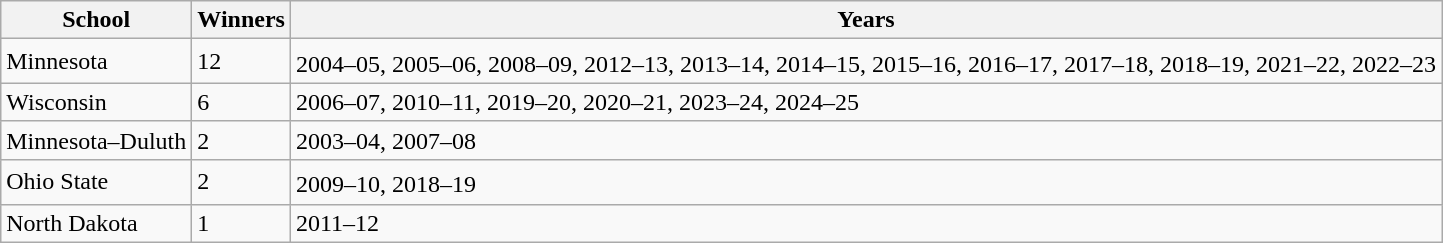<table class="wikitable sortable">
<tr>
<th>School</th>
<th>Winners</th>
<th>Years</th>
</tr>
<tr>
<td>Minnesota</td>
<td>12</td>
<td>2004–05, 2005–06, 2008–09, 2012–13, 2013–14, 2014–15, 2015–16, 2016–17, 2017–18, 2018–19<sup></sup>, 2021–22, 2022–23</td>
</tr>
<tr>
<td>Wisconsin</td>
<td>6</td>
<td>2006–07, 2010–11, 2019–20, 2020–21, 2023–24, 2024–25</td>
</tr>
<tr>
<td>Minnesota–Duluth</td>
<td>2</td>
<td>2003–04, 2007–08</td>
</tr>
<tr>
<td>Ohio State</td>
<td>2</td>
<td>2009–10, 2018–19<sup></sup></td>
</tr>
<tr>
<td>North Dakota</td>
<td>1</td>
<td>2011–12</td>
</tr>
</table>
